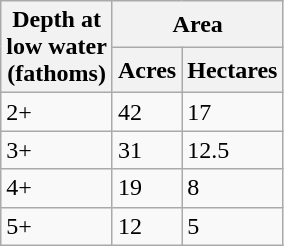<table class="wikitable">
<tr>
<th rowspan="2">Depth at<br>low water<br>(fathoms)</th>
<th colspan="2">Area</th>
</tr>
<tr>
<th>Acres</th>
<th>Hectares</th>
</tr>
<tr>
<td>2+</td>
<td>42</td>
<td>17</td>
</tr>
<tr>
<td>3+</td>
<td>31</td>
<td>12.5</td>
</tr>
<tr>
<td>4+</td>
<td>19</td>
<td>8</td>
</tr>
<tr>
<td>5+</td>
<td>12</td>
<td>5</td>
</tr>
</table>
